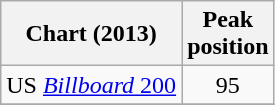<table class="wikitable sortable">
<tr>
<th>Chart (2013)</th>
<th>Peak<br>position</th>
</tr>
<tr>
<td>US <a href='#'><em>Billboard</em> 200</a></td>
<td style="text-align:center;">95</td>
</tr>
<tr>
</tr>
</table>
